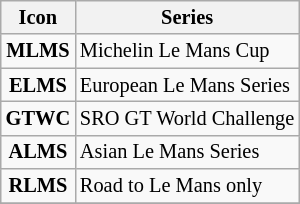<table class="wikitable" style="font-size: 85%;">
<tr>
<th>Icon</th>
<th>Series</th>
</tr>
<tr>
<td style="text-align:center"><strong><span>MLMS</span></strong></td>
<td>Michelin Le Mans Cup</td>
</tr>
<tr>
<td style="text-align:center"><strong><span>ELMS</span></strong></td>
<td>European Le Mans Series</td>
</tr>
<tr>
<td style="text-align:center"><strong><span>GTWC</span></strong></td>
<td>SRO GT World Challenge</td>
</tr>
<tr>
<td style="text-align:center"><strong><span>ALMS</span></strong></td>
<td>Asian Le Mans Series</td>
</tr>
<tr>
<td style="text-align:center"><strong><span>RLMS</span></strong></td>
<td>Road to Le Mans only</td>
</tr>
<tr>
</tr>
</table>
